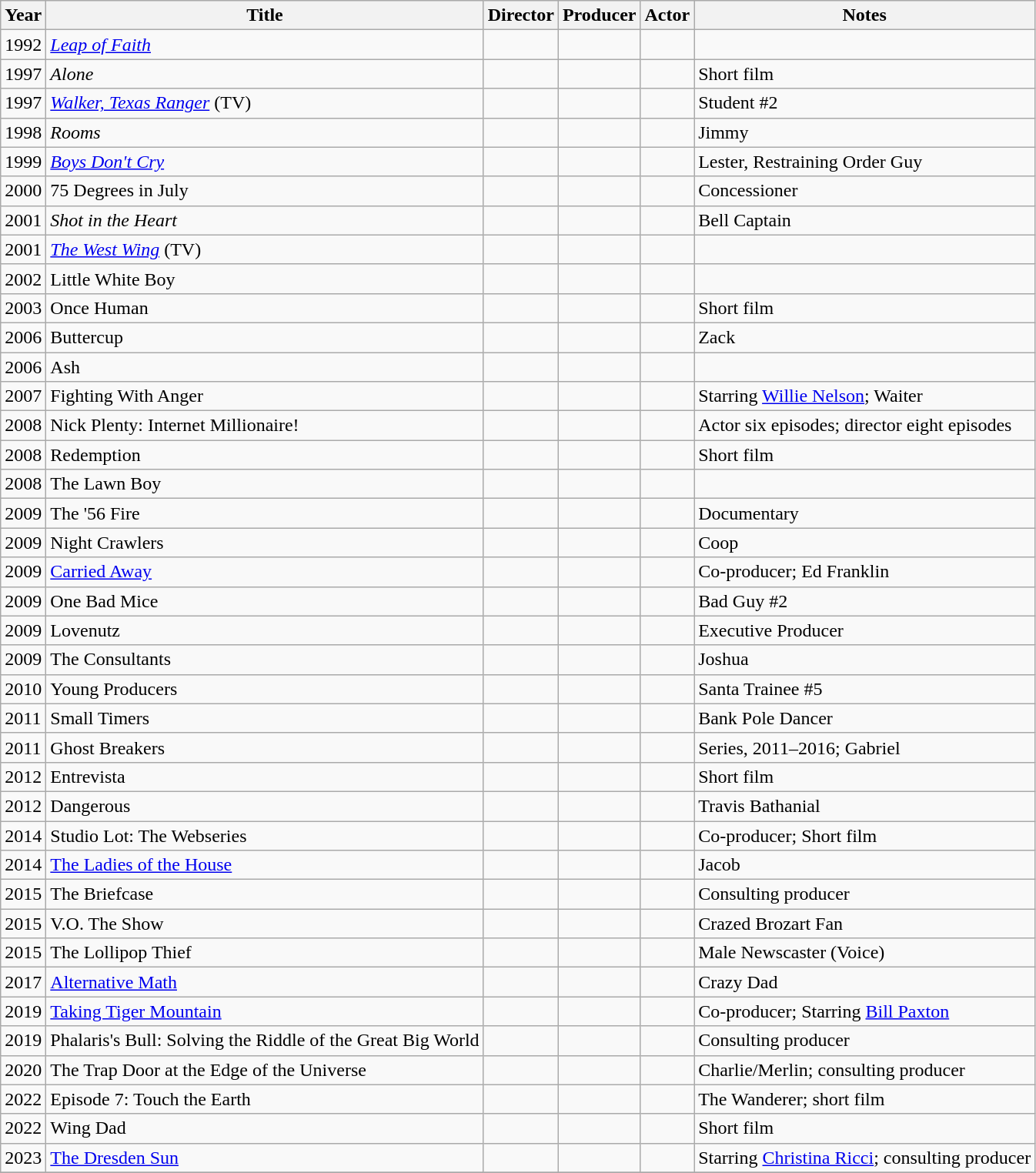<table class="wikitable">
<tr>
<th>Year</th>
<th>Title</th>
<th>Director</th>
<th>Producer</th>
<th>Actor</th>
<th>Notes</th>
</tr>
<tr>
<td>1992</td>
<td><em><a href='#'>Leap of Faith</a></em></td>
<td></td>
<td></td>
<td></td>
<td></td>
</tr>
<tr>
<td>1997</td>
<td><em>Alone</em></td>
<td></td>
<td></td>
<td></td>
<td>Short film</td>
</tr>
<tr>
<td>1997</td>
<td><em><a href='#'>Walker, Texas Ranger</a></em> (TV)</td>
<td></td>
<td></td>
<td></td>
<td>Student #2</td>
</tr>
<tr>
<td>1998</td>
<td><em>Rooms</em></td>
<td></td>
<td></td>
<td></td>
<td>Jimmy</td>
</tr>
<tr>
<td>1999</td>
<td><em><a href='#'>Boys Don't Cry</a></em></td>
<td></td>
<td></td>
<td></td>
<td>Lester, Restraining Order Guy</td>
</tr>
<tr>
<td>2000</td>
<td>75 Degrees in July</td>
<td></td>
<td></td>
<td></td>
<td>Concessioner</td>
</tr>
<tr>
<td>2001</td>
<td><em>Shot in the Heart</em></td>
<td></td>
<td></td>
<td></td>
<td>Bell Captain</td>
</tr>
<tr>
<td>2001</td>
<td><em><a href='#'>The West Wing</a></em> (TV)</td>
<td></td>
<td></td>
<td></td>
<td></td>
</tr>
<tr>
<td>2002</td>
<td>Little White Boy</td>
<td></td>
<td></td>
<td></td>
<td></td>
</tr>
<tr>
<td>2003</td>
<td>Once Human</td>
<td></td>
<td></td>
<td></td>
<td>Short film</td>
</tr>
<tr>
<td>2006</td>
<td>Buttercup</td>
<td></td>
<td></td>
<td></td>
<td>Zack</td>
</tr>
<tr>
<td>2006</td>
<td>Ash</td>
<td></td>
<td></td>
<td></td>
<td></td>
</tr>
<tr>
<td>2007</td>
<td>Fighting With Anger</td>
<td></td>
<td></td>
<td></td>
<td>Starring <a href='#'>Willie Nelson</a>; Waiter</td>
</tr>
<tr>
<td>2008</td>
<td>Nick Plenty: Internet Millionaire!</td>
<td></td>
<td></td>
<td></td>
<td>Actor six episodes; director eight episodes</td>
</tr>
<tr>
<td>2008</td>
<td>Redemption</td>
<td></td>
<td></td>
<td></td>
<td>Short film</td>
</tr>
<tr>
<td>2008</td>
<td>The Lawn Boy</td>
<td></td>
<td></td>
<td></td>
<td></td>
</tr>
<tr>
<td>2009</td>
<td>The '56 Fire</td>
<td></td>
<td></td>
<td></td>
<td>Documentary</td>
</tr>
<tr>
<td>2009</td>
<td>Night Crawlers</td>
<td></td>
<td></td>
<td></td>
<td>Coop</td>
</tr>
<tr>
<td>2009</td>
<td><a href='#'>Carried Away</a></td>
<td></td>
<td></td>
<td></td>
<td>Co-producer; Ed Franklin</td>
</tr>
<tr>
<td>2009</td>
<td>One Bad Mice</td>
<td></td>
<td></td>
<td></td>
<td>Bad Guy #2</td>
</tr>
<tr>
<td>2009</td>
<td>Lovenutz</td>
<td></td>
<td></td>
<td></td>
<td>Executive Producer</td>
</tr>
<tr>
<td>2009</td>
<td>The Consultants</td>
<td></td>
<td></td>
<td></td>
<td>Joshua</td>
</tr>
<tr>
<td>2010</td>
<td>Young Producers</td>
<td></td>
<td></td>
<td></td>
<td>Santa Trainee #5</td>
</tr>
<tr>
<td>2011</td>
<td>Small Timers</td>
<td></td>
<td></td>
<td></td>
<td>Bank Pole Dancer</td>
</tr>
<tr>
<td>2011</td>
<td>Ghost Breakers</td>
<td></td>
<td></td>
<td></td>
<td>Series, 2011–2016; Gabriel</td>
</tr>
<tr>
<td>2012</td>
<td>Entrevista</td>
<td></td>
<td></td>
<td></td>
<td>Short film</td>
</tr>
<tr>
<td>2012</td>
<td>Dangerous</td>
<td></td>
<td></td>
<td></td>
<td>Travis Bathanial</td>
</tr>
<tr>
<td>2014</td>
<td>Studio Lot: The Webseries</td>
<td></td>
<td></td>
<td></td>
<td>Co-producer; Short film</td>
</tr>
<tr>
<td>2014</td>
<td><a href='#'>The Ladies of the House</a></td>
<td></td>
<td></td>
<td></td>
<td>Jacob</td>
</tr>
<tr>
<td>2015</td>
<td>The Briefcase</td>
<td></td>
<td></td>
<td></td>
<td>Consulting producer</td>
</tr>
<tr>
<td>2015</td>
<td>V.O. The Show</td>
<td></td>
<td></td>
<td></td>
<td>Crazed Brozart Fan</td>
</tr>
<tr>
<td>2015</td>
<td>The Lollipop Thief</td>
<td></td>
<td></td>
<td></td>
<td>Male Newscaster (Voice)</td>
</tr>
<tr>
<td>2017</td>
<td><a href='#'>Alternative Math</a></td>
<td></td>
<td></td>
<td></td>
<td>Crazy Dad</td>
</tr>
<tr>
<td>2019</td>
<td><a href='#'>Taking Tiger Mountain</a></td>
<td></td>
<td></td>
<td></td>
<td>Co-producer; Starring <a href='#'>Bill Paxton</a></td>
</tr>
<tr>
<td>2019</td>
<td>Phalaris's Bull: Solving the Riddle of the Great Big World</td>
<td></td>
<td></td>
<td></td>
<td>Consulting producer</td>
</tr>
<tr>
<td>2020</td>
<td>The Trap Door at the Edge of the Universe</td>
<td></td>
<td></td>
<td></td>
<td>Charlie/Merlin; consulting producer</td>
</tr>
<tr>
<td>2022</td>
<td>Episode 7: Touch the Earth</td>
<td></td>
<td></td>
<td></td>
<td>The Wanderer; short film</td>
</tr>
<tr>
<td>2022</td>
<td>Wing Dad</td>
<td></td>
<td></td>
<td></td>
<td>Short film</td>
</tr>
<tr>
<td>2023</td>
<td><a href='#'>The Dresden Sun</a></td>
<td></td>
<td></td>
<td></td>
<td>Starring <a href='#'>Christina Ricci</a>; consulting producer</td>
</tr>
<tr>
</tr>
</table>
